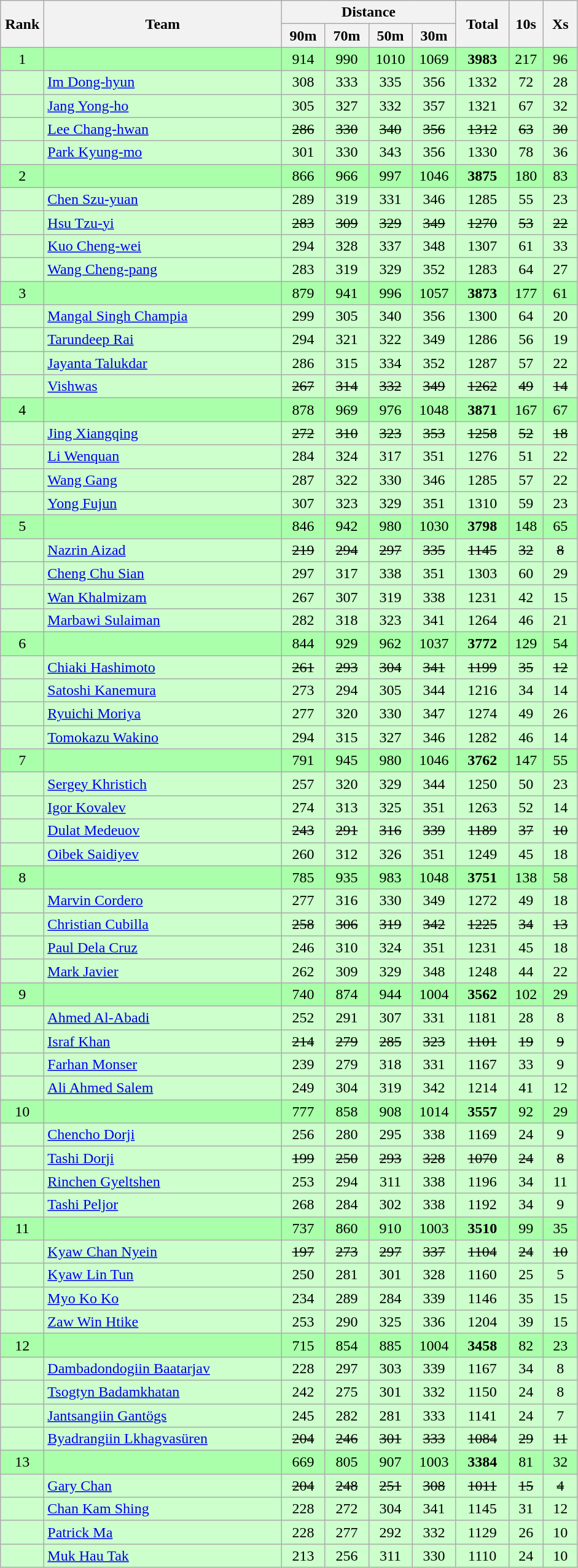<table class="wikitable" style="text-align:center">
<tr>
<th rowspan=2 width=40>Rank</th>
<th rowspan=2 width=250>Team</th>
<th colspan=4>Distance</th>
<th rowspan=2 width=50>Total</th>
<th rowspan=2 width=30>10s</th>
<th rowspan=2 width=30>Xs</th>
</tr>
<tr>
<th width=40>90m</th>
<th width=40>70m</th>
<th width=40>50m</th>
<th width=40>30m</th>
</tr>
<tr bgcolor="aaffaa">
<td>1</td>
<td align=left></td>
<td>914</td>
<td>990</td>
<td>1010</td>
<td>1069</td>
<td><strong>3983</strong></td>
<td>217</td>
<td>96</td>
</tr>
<tr bgcolor="ccffcc">
<td></td>
<td align=left><a href='#'>Im Dong-hyun</a></td>
<td>308</td>
<td>333</td>
<td>335</td>
<td>356</td>
<td>1332</td>
<td>72</td>
<td>28</td>
</tr>
<tr bgcolor="ccffcc">
<td></td>
<td align=left><a href='#'>Jang Yong-ho</a></td>
<td>305</td>
<td>327</td>
<td>332</td>
<td>357</td>
<td>1321</td>
<td>67</td>
<td>32</td>
</tr>
<tr bgcolor="ccffcc">
<td></td>
<td align=left><a href='#'>Lee Chang-hwan</a></td>
<td><s>286</s></td>
<td><s>330</s></td>
<td><s>340</s></td>
<td><s>356</s></td>
<td><s>1312</s></td>
<td><s>63</s></td>
<td><s>30</s></td>
</tr>
<tr bgcolor="ccffcc">
<td></td>
<td align=left><a href='#'>Park Kyung-mo</a></td>
<td>301</td>
<td>330</td>
<td>343</td>
<td>356</td>
<td>1330</td>
<td>78</td>
<td>36</td>
</tr>
<tr bgcolor="aaffaa">
<td>2</td>
<td align=left></td>
<td>866</td>
<td>966</td>
<td>997</td>
<td>1046</td>
<td><strong>3875</strong></td>
<td>180</td>
<td>83</td>
</tr>
<tr bgcolor="ccffcc">
<td></td>
<td align=left><a href='#'>Chen Szu-yuan</a></td>
<td>289</td>
<td>319</td>
<td>331</td>
<td>346</td>
<td>1285</td>
<td>55</td>
<td>23</td>
</tr>
<tr bgcolor="ccffcc">
<td></td>
<td align=left><a href='#'>Hsu Tzu-yi</a></td>
<td><s>283</s></td>
<td><s>309</s></td>
<td><s>329</s></td>
<td><s>349</s></td>
<td><s>1270</s></td>
<td><s>53</s></td>
<td><s>22</s></td>
</tr>
<tr bgcolor="ccffcc">
<td></td>
<td align=left><a href='#'>Kuo Cheng-wei</a></td>
<td>294</td>
<td>328</td>
<td>337</td>
<td>348</td>
<td>1307</td>
<td>61</td>
<td>33</td>
</tr>
<tr bgcolor="ccffcc">
<td></td>
<td align=left><a href='#'>Wang Cheng-pang</a></td>
<td>283</td>
<td>319</td>
<td>329</td>
<td>352</td>
<td>1283</td>
<td>64</td>
<td>27</td>
</tr>
<tr bgcolor="aaffaa">
<td>3</td>
<td align=left></td>
<td>879</td>
<td>941</td>
<td>996</td>
<td>1057</td>
<td><strong>3873</strong></td>
<td>177</td>
<td>61</td>
</tr>
<tr bgcolor="ccffcc">
<td></td>
<td align=left><a href='#'>Mangal Singh Champia</a></td>
<td>299</td>
<td>305</td>
<td>340</td>
<td>356</td>
<td>1300</td>
<td>64</td>
<td>20</td>
</tr>
<tr bgcolor="ccffcc">
<td></td>
<td align=left><a href='#'>Tarundeep Rai</a></td>
<td>294</td>
<td>321</td>
<td>322</td>
<td>349</td>
<td>1286</td>
<td>56</td>
<td>19</td>
</tr>
<tr bgcolor="ccffcc">
<td></td>
<td align=left><a href='#'>Jayanta Talukdar</a></td>
<td>286</td>
<td>315</td>
<td>334</td>
<td>352</td>
<td>1287</td>
<td>57</td>
<td>22</td>
</tr>
<tr bgcolor="ccffcc">
<td></td>
<td align=left><a href='#'>Vishwas</a></td>
<td><s>267</s></td>
<td><s>314</s></td>
<td><s>332</s></td>
<td><s>349</s></td>
<td><s>1262</s></td>
<td><s>49</s></td>
<td><s>14</s></td>
</tr>
<tr bgcolor="aaffaa">
<td>4</td>
<td align=left></td>
<td>878</td>
<td>969</td>
<td>976</td>
<td>1048</td>
<td><strong>3871</strong></td>
<td>167</td>
<td>67</td>
</tr>
<tr bgcolor="ccffcc">
<td></td>
<td align=left><a href='#'>Jing Xiangqing</a></td>
<td><s>272</s></td>
<td><s>310</s></td>
<td><s>323</s></td>
<td><s>353</s></td>
<td><s>1258</s></td>
<td><s>52</s></td>
<td><s>18</s></td>
</tr>
<tr bgcolor="ccffcc">
<td></td>
<td align=left><a href='#'>Li Wenquan</a></td>
<td>284</td>
<td>324</td>
<td>317</td>
<td>351</td>
<td>1276</td>
<td>51</td>
<td>22</td>
</tr>
<tr bgcolor="ccffcc">
<td></td>
<td align=left><a href='#'>Wang Gang</a></td>
<td>287</td>
<td>322</td>
<td>330</td>
<td>346</td>
<td>1285</td>
<td>57</td>
<td>22</td>
</tr>
<tr bgcolor="ccffcc">
<td></td>
<td align=left><a href='#'>Yong Fujun</a></td>
<td>307</td>
<td>323</td>
<td>329</td>
<td>351</td>
<td>1310</td>
<td>59</td>
<td>23</td>
</tr>
<tr bgcolor="aaffaa">
<td>5</td>
<td align=left></td>
<td>846</td>
<td>942</td>
<td>980</td>
<td>1030</td>
<td><strong>3798</strong></td>
<td>148</td>
<td>65</td>
</tr>
<tr bgcolor="ccffcc">
<td></td>
<td align=left><a href='#'>Nazrin Aizad</a></td>
<td><s>219</s></td>
<td><s>294</s></td>
<td><s>297</s></td>
<td><s>335</s></td>
<td><s>1145</s></td>
<td><s>32</s></td>
<td><s>8</s></td>
</tr>
<tr bgcolor="ccffcc">
<td></td>
<td align=left><a href='#'>Cheng Chu Sian</a></td>
<td>297</td>
<td>317</td>
<td>338</td>
<td>351</td>
<td>1303</td>
<td>60</td>
<td>29</td>
</tr>
<tr bgcolor="ccffcc">
<td></td>
<td align=left><a href='#'>Wan Khalmizam</a></td>
<td>267</td>
<td>307</td>
<td>319</td>
<td>338</td>
<td>1231</td>
<td>42</td>
<td>15</td>
</tr>
<tr bgcolor="ccffcc">
<td></td>
<td align=left><a href='#'>Marbawi Sulaiman</a></td>
<td>282</td>
<td>318</td>
<td>323</td>
<td>341</td>
<td>1264</td>
<td>46</td>
<td>21</td>
</tr>
<tr bgcolor="aaffaa">
<td>6</td>
<td align=left></td>
<td>844</td>
<td>929</td>
<td>962</td>
<td>1037</td>
<td><strong>3772</strong></td>
<td>129</td>
<td>54</td>
</tr>
<tr bgcolor="ccffcc">
<td></td>
<td align=left><a href='#'>Chiaki Hashimoto</a></td>
<td><s>261</s></td>
<td><s>293</s></td>
<td><s>304</s></td>
<td><s>341</s></td>
<td><s>1199</s></td>
<td><s>35</s></td>
<td><s>12</s></td>
</tr>
<tr bgcolor="ccffcc">
<td></td>
<td align=left><a href='#'>Satoshi Kanemura</a></td>
<td>273</td>
<td>294</td>
<td>305</td>
<td>344</td>
<td>1216</td>
<td>34</td>
<td>14</td>
</tr>
<tr bgcolor="ccffcc">
<td></td>
<td align=left><a href='#'>Ryuichi Moriya</a></td>
<td>277</td>
<td>320</td>
<td>330</td>
<td>347</td>
<td>1274</td>
<td>49</td>
<td>26</td>
</tr>
<tr bgcolor="ccffcc">
<td></td>
<td align=left><a href='#'>Tomokazu Wakino</a></td>
<td>294</td>
<td>315</td>
<td>327</td>
<td>346</td>
<td>1282</td>
<td>46</td>
<td>14</td>
</tr>
<tr bgcolor="aaffaa">
<td>7</td>
<td align=left></td>
<td>791</td>
<td>945</td>
<td>980</td>
<td>1046</td>
<td><strong>3762</strong></td>
<td>147</td>
<td>55</td>
</tr>
<tr bgcolor="ccffcc">
<td></td>
<td align=left><a href='#'>Sergey Khristich</a></td>
<td>257</td>
<td>320</td>
<td>329</td>
<td>344</td>
<td>1250</td>
<td>50</td>
<td>23</td>
</tr>
<tr bgcolor="ccffcc">
<td></td>
<td align=left><a href='#'>Igor Kovalev</a></td>
<td>274</td>
<td>313</td>
<td>325</td>
<td>351</td>
<td>1263</td>
<td>52</td>
<td>14</td>
</tr>
<tr bgcolor="ccffcc">
<td></td>
<td align=left><a href='#'>Dulat Medeuov</a></td>
<td><s>243</s></td>
<td><s>291</s></td>
<td><s>316</s></td>
<td><s>339</s></td>
<td><s>1189</s></td>
<td><s>37</s></td>
<td><s>10</s></td>
</tr>
<tr bgcolor="ccffcc">
<td></td>
<td align=left><a href='#'>Oibek Saidiyev</a></td>
<td>260</td>
<td>312</td>
<td>326</td>
<td>351</td>
<td>1249</td>
<td>45</td>
<td>18</td>
</tr>
<tr bgcolor="aaffaa">
<td>8</td>
<td align=left></td>
<td>785</td>
<td>935</td>
<td>983</td>
<td>1048</td>
<td><strong>3751</strong></td>
<td>138</td>
<td>58</td>
</tr>
<tr bgcolor="ccffcc">
<td></td>
<td align=left><a href='#'>Marvin Cordero</a></td>
<td>277</td>
<td>316</td>
<td>330</td>
<td>349</td>
<td>1272</td>
<td>49</td>
<td>18</td>
</tr>
<tr bgcolor="ccffcc">
<td></td>
<td align=left><a href='#'>Christian Cubilla</a></td>
<td><s>258</s></td>
<td><s>306</s></td>
<td><s>319</s></td>
<td><s>342</s></td>
<td><s>1225</s></td>
<td><s>34</s></td>
<td><s>13</s></td>
</tr>
<tr bgcolor="ccffcc">
<td></td>
<td align=left><a href='#'>Paul Dela Cruz</a></td>
<td>246</td>
<td>310</td>
<td>324</td>
<td>351</td>
<td>1231</td>
<td>45</td>
<td>18</td>
</tr>
<tr bgcolor="ccffcc">
<td></td>
<td align=left><a href='#'>Mark Javier</a></td>
<td>262</td>
<td>309</td>
<td>329</td>
<td>348</td>
<td>1248</td>
<td>44</td>
<td>22</td>
</tr>
<tr bgcolor="aaffaa">
<td>9</td>
<td align=left></td>
<td>740</td>
<td>874</td>
<td>944</td>
<td>1004</td>
<td><strong>3562</strong></td>
<td>102</td>
<td>29</td>
</tr>
<tr bgcolor="ccffcc">
<td></td>
<td align=left><a href='#'>Ahmed Al-Abadi</a></td>
<td>252</td>
<td>291</td>
<td>307</td>
<td>331</td>
<td>1181</td>
<td>28</td>
<td>8</td>
</tr>
<tr bgcolor="ccffcc">
<td></td>
<td align=left><a href='#'>Israf Khan</a></td>
<td><s>214</s></td>
<td><s>279</s></td>
<td><s>285</s></td>
<td><s>323</s></td>
<td><s>1101</s></td>
<td><s>19</s></td>
<td><s>9</s></td>
</tr>
<tr bgcolor="ccffcc">
<td></td>
<td align=left><a href='#'>Farhan Monser</a></td>
<td>239</td>
<td>279</td>
<td>318</td>
<td>331</td>
<td>1167</td>
<td>33</td>
<td>9</td>
</tr>
<tr bgcolor="ccffcc">
<td></td>
<td align=left><a href='#'>Ali Ahmed Salem</a></td>
<td>249</td>
<td>304</td>
<td>319</td>
<td>342</td>
<td>1214</td>
<td>41</td>
<td>12</td>
</tr>
<tr bgcolor="aaffaa">
<td>10</td>
<td align=left></td>
<td>777</td>
<td>858</td>
<td>908</td>
<td>1014</td>
<td><strong>3557</strong></td>
<td>92</td>
<td>29</td>
</tr>
<tr bgcolor="ccffcc">
<td></td>
<td align=left><a href='#'>Chencho Dorji</a></td>
<td>256</td>
<td>280</td>
<td>295</td>
<td>338</td>
<td>1169</td>
<td>24</td>
<td>9</td>
</tr>
<tr bgcolor="ccffcc">
<td></td>
<td align=left><a href='#'>Tashi Dorji</a></td>
<td><s>199</s></td>
<td><s>250</s></td>
<td><s>293</s></td>
<td><s>328</s></td>
<td><s>1070</s></td>
<td><s>24</s></td>
<td><s>8</s></td>
</tr>
<tr bgcolor="ccffcc">
<td></td>
<td align=left><a href='#'>Rinchen Gyeltshen</a></td>
<td>253</td>
<td>294</td>
<td>311</td>
<td>338</td>
<td>1196</td>
<td>34</td>
<td>11</td>
</tr>
<tr bgcolor="ccffcc">
<td></td>
<td align=left><a href='#'>Tashi Peljor</a></td>
<td>268</td>
<td>284</td>
<td>302</td>
<td>338</td>
<td>1192</td>
<td>34</td>
<td>9</td>
</tr>
<tr bgcolor="aaffaa">
<td>11</td>
<td align=left></td>
<td>737</td>
<td>860</td>
<td>910</td>
<td>1003</td>
<td><strong>3510</strong></td>
<td>99</td>
<td>35</td>
</tr>
<tr bgcolor="ccffcc">
<td></td>
<td align=left><a href='#'>Kyaw Chan Nyein</a></td>
<td><s>197</s></td>
<td><s>273</s></td>
<td><s>297</s></td>
<td><s>337</s></td>
<td><s>1104</s></td>
<td><s>24</s></td>
<td><s>10</s></td>
</tr>
<tr bgcolor="ccffcc">
<td></td>
<td align=left><a href='#'>Kyaw Lin Tun</a></td>
<td>250</td>
<td>281</td>
<td>301</td>
<td>328</td>
<td>1160</td>
<td>25</td>
<td>5</td>
</tr>
<tr bgcolor="ccffcc">
<td></td>
<td align=left><a href='#'>Myo Ko Ko</a></td>
<td>234</td>
<td>289</td>
<td>284</td>
<td>339</td>
<td>1146</td>
<td>35</td>
<td>15</td>
</tr>
<tr bgcolor="ccffcc">
<td></td>
<td align=left><a href='#'>Zaw Win Htike</a></td>
<td>253</td>
<td>290</td>
<td>325</td>
<td>336</td>
<td>1204</td>
<td>39</td>
<td>15</td>
</tr>
<tr bgcolor="aaffaa">
<td>12</td>
<td align=left></td>
<td>715</td>
<td>854</td>
<td>885</td>
<td>1004</td>
<td><strong>3458</strong></td>
<td>82</td>
<td>23</td>
</tr>
<tr bgcolor="ccffcc">
<td></td>
<td align=left><a href='#'>Dambadondogiin Baatarjav</a></td>
<td>228</td>
<td>297</td>
<td>303</td>
<td>339</td>
<td>1167</td>
<td>34</td>
<td>8</td>
</tr>
<tr bgcolor="ccffcc">
<td></td>
<td align=left><a href='#'>Tsogtyn Badamkhatan</a></td>
<td>242</td>
<td>275</td>
<td>301</td>
<td>332</td>
<td>1150</td>
<td>24</td>
<td>8</td>
</tr>
<tr bgcolor="ccffcc">
<td></td>
<td align=left><a href='#'>Jantsangiin Gantögs</a></td>
<td>245</td>
<td>282</td>
<td>281</td>
<td>333</td>
<td>1141</td>
<td>24</td>
<td>7</td>
</tr>
<tr bgcolor="ccffcc">
<td></td>
<td align=left><a href='#'>Byadrangiin Lkhagvasüren</a></td>
<td><s>204</s></td>
<td><s>246</s></td>
<td><s>301</s></td>
<td><s>333</s></td>
<td><s>1084</s></td>
<td><s>29</s></td>
<td><s>11</s></td>
</tr>
<tr bgcolor="aaffaa">
<td>13</td>
<td align=left></td>
<td>669</td>
<td>805</td>
<td>907</td>
<td>1003</td>
<td><strong>3384</strong></td>
<td>81</td>
<td>32</td>
</tr>
<tr bgcolor="ccffcc">
<td></td>
<td align=left><a href='#'>Gary Chan</a></td>
<td><s>204</s></td>
<td><s>248</s></td>
<td><s>251</s></td>
<td><s>308</s></td>
<td><s>1011</s></td>
<td><s>15</s></td>
<td><s>4</s></td>
</tr>
<tr bgcolor="ccffcc">
<td></td>
<td align=left><a href='#'>Chan Kam Shing</a></td>
<td>228</td>
<td>272</td>
<td>304</td>
<td>341</td>
<td>1145</td>
<td>31</td>
<td>12</td>
</tr>
<tr bgcolor="ccffcc">
<td></td>
<td align=left><a href='#'>Patrick Ma</a></td>
<td>228</td>
<td>277</td>
<td>292</td>
<td>332</td>
<td>1129</td>
<td>26</td>
<td>10</td>
</tr>
<tr bgcolor="ccffcc">
<td></td>
<td align=left><a href='#'>Muk Hau Tak</a></td>
<td>213</td>
<td>256</td>
<td>311</td>
<td>330</td>
<td>1110</td>
<td>24</td>
<td>10</td>
</tr>
</table>
